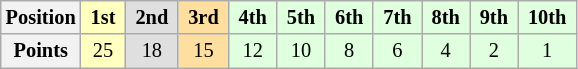<table class="wikitable" style="font-size:85%; text-align:center">
<tr>
<th>Position</th>
<td style="background:#ffffbf;"> <strong>1st</strong> </td>
<td style="background:#dfdfdf;"> <strong>2nd</strong> </td>
<td style="background:#ffdf9f;"> <strong>3rd</strong> </td>
<td style="background:#dfffdf;"> <strong>4th</strong> </td>
<td style="background:#dfffdf;"> <strong>5th</strong> </td>
<td style="background:#dfffdf;"> <strong>6th</strong> </td>
<td style="background:#dfffdf;"> <strong>7th</strong> </td>
<td style="background:#dfffdf;"> <strong>8th</strong> </td>
<td style="background:#dfffdf;"> <strong>9th</strong> </td>
<td style="background:#dfffdf;"> <strong>10th</strong> </td>
</tr>
<tr>
<th>Points</th>
<td style="background:#ffffbf;">25</td>
<td style="background:#dfdfdf;">18</td>
<td style="background:#ffdf9f;">15</td>
<td style="background:#dfffdf;">12</td>
<td style="background:#dfffdf;">10</td>
<td style="background:#dfffdf;">8</td>
<td style="background:#dfffdf;">6</td>
<td style="background:#dfffdf;">4</td>
<td style="background:#dfffdf;">2</td>
<td style="background:#dfffdf;">1</td>
</tr>
</table>
